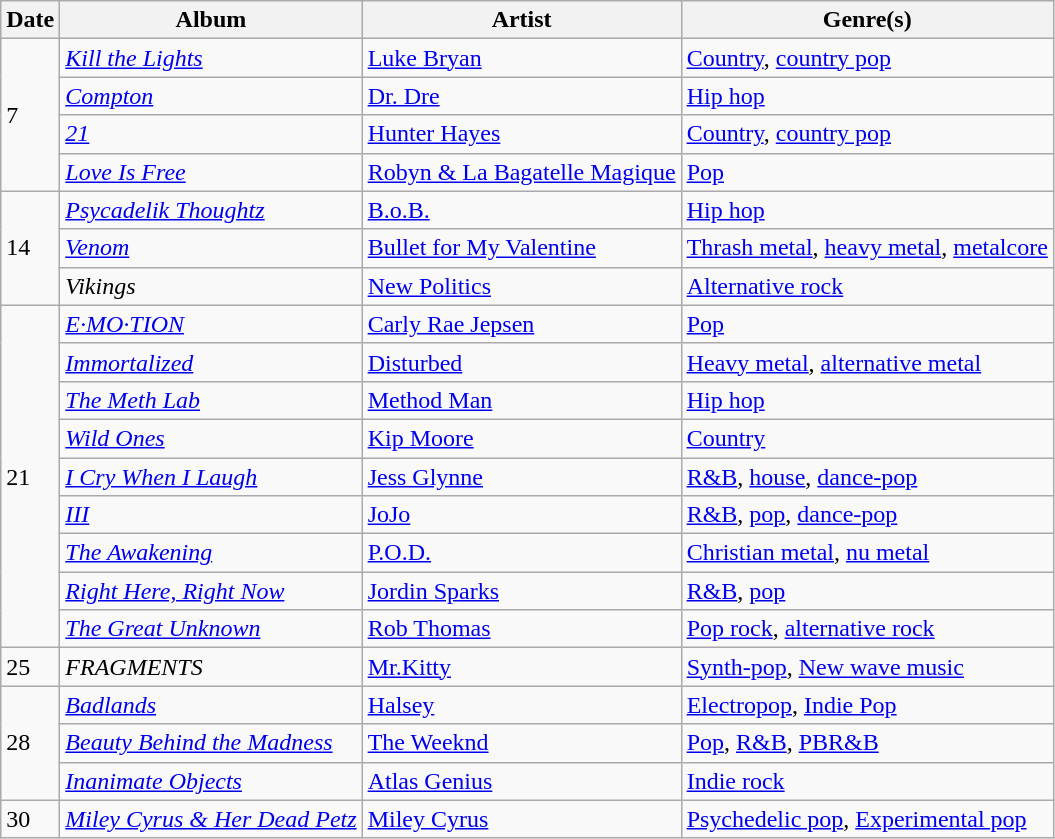<table class="wikitable" style="text-align: left;">
<tr>
<th>Date</th>
<th>Album</th>
<th>Artist</th>
<th>Genre(s)</th>
</tr>
<tr>
<td rowspan="4">7</td>
<td><em><a href='#'>Kill the Lights</a></em></td>
<td><a href='#'>Luke Bryan</a></td>
<td><a href='#'>Country</a>, <a href='#'>country pop</a></td>
</tr>
<tr>
<td><em><a href='#'>Compton</a></em></td>
<td><a href='#'>Dr. Dre</a></td>
<td><a href='#'>Hip hop</a></td>
</tr>
<tr>
<td><em><a href='#'>21</a></em></td>
<td><a href='#'>Hunter Hayes</a></td>
<td><a href='#'>Country</a>, <a href='#'>country pop</a></td>
</tr>
<tr>
<td><em><a href='#'>Love Is Free</a></em></td>
<td><a href='#'>Robyn & La Bagatelle Magique</a></td>
<td><a href='#'>Pop</a></td>
</tr>
<tr>
<td rowspan="3">14</td>
<td><em><a href='#'>Psycadelik Thoughtz</a></em></td>
<td><a href='#'>B.o.B.</a></td>
<td><a href='#'>Hip hop</a></td>
</tr>
<tr>
<td><em><a href='#'>Venom</a></em></td>
<td><a href='#'>Bullet for My Valentine</a></td>
<td><a href='#'>Thrash metal</a>, <a href='#'>heavy metal</a>, <a href='#'>metalcore</a></td>
</tr>
<tr>
<td><em>Vikings</em></td>
<td><a href='#'>New Politics</a></td>
<td><a href='#'>Alternative rock</a></td>
</tr>
<tr>
<td rowspan="9">21</td>
<td><em><a href='#'>E·MO·TION</a></em></td>
<td><a href='#'>Carly Rae Jepsen</a></td>
<td><a href='#'>Pop</a></td>
</tr>
<tr>
<td><em><a href='#'>Immortalized</a></em></td>
<td><a href='#'>Disturbed</a></td>
<td><a href='#'>Heavy metal</a>, <a href='#'>alternative metal</a></td>
</tr>
<tr>
<td><em><a href='#'>The Meth Lab</a></em></td>
<td><a href='#'>Method Man</a></td>
<td><a href='#'>Hip hop</a></td>
</tr>
<tr>
<td><em><a href='#'>Wild Ones</a></em></td>
<td><a href='#'>Kip Moore</a></td>
<td><a href='#'>Country</a></td>
</tr>
<tr>
<td><em><a href='#'>I Cry When I Laugh</a></em></td>
<td><a href='#'>Jess Glynne</a></td>
<td><a href='#'>R&B</a>, <a href='#'>house</a>, <a href='#'>dance-pop</a></td>
</tr>
<tr>
<td><em><a href='#'>III</a></em></td>
<td><a href='#'>JoJo</a></td>
<td><a href='#'>R&B</a>, <a href='#'>pop</a>, <a href='#'>dance-pop</a></td>
</tr>
<tr>
<td><em><a href='#'>The Awakening</a></em></td>
<td><a href='#'>P.O.D.</a></td>
<td><a href='#'>Christian metal</a>, <a href='#'>nu metal</a></td>
</tr>
<tr>
<td><em><a href='#'>Right Here, Right Now</a></em></td>
<td><a href='#'>Jordin Sparks</a></td>
<td><a href='#'>R&B</a>, <a href='#'>pop</a></td>
</tr>
<tr>
<td><em><a href='#'>The Great Unknown</a></em></td>
<td><a href='#'>Rob Thomas</a></td>
<td><a href='#'>Pop rock</a>, <a href='#'>alternative rock</a></td>
</tr>
<tr>
<td>25</td>
<td><em>FRAGMENTS</em></td>
<td><a href='#'>Mr.Kitty</a></td>
<td><a href='#'>Synth-pop</a>, <a href='#'>New wave music</a></td>
</tr>
<tr>
<td rowspan="3">28</td>
<td><em><a href='#'>Badlands</a></em></td>
<td><a href='#'>Halsey</a></td>
<td><a href='#'>Electropop</a>, <a href='#'>Indie Pop</a></td>
</tr>
<tr>
<td><em><a href='#'>Beauty Behind the Madness</a></em></td>
<td><a href='#'>The Weeknd</a></td>
<td><a href='#'>Pop</a>, <a href='#'>R&B</a>, <a href='#'>PBR&B</a></td>
</tr>
<tr>
<td><em><a href='#'>Inanimate Objects</a></em></td>
<td><a href='#'>Atlas Genius</a></td>
<td><a href='#'>Indie rock</a></td>
</tr>
<tr>
<td>30</td>
<td><em><a href='#'>Miley Cyrus & Her Dead Petz</a></em></td>
<td><a href='#'>Miley Cyrus</a></td>
<td><a href='#'>Psychedelic pop</a>, <a href='#'>Experimental pop</a></td>
</tr>
</table>
